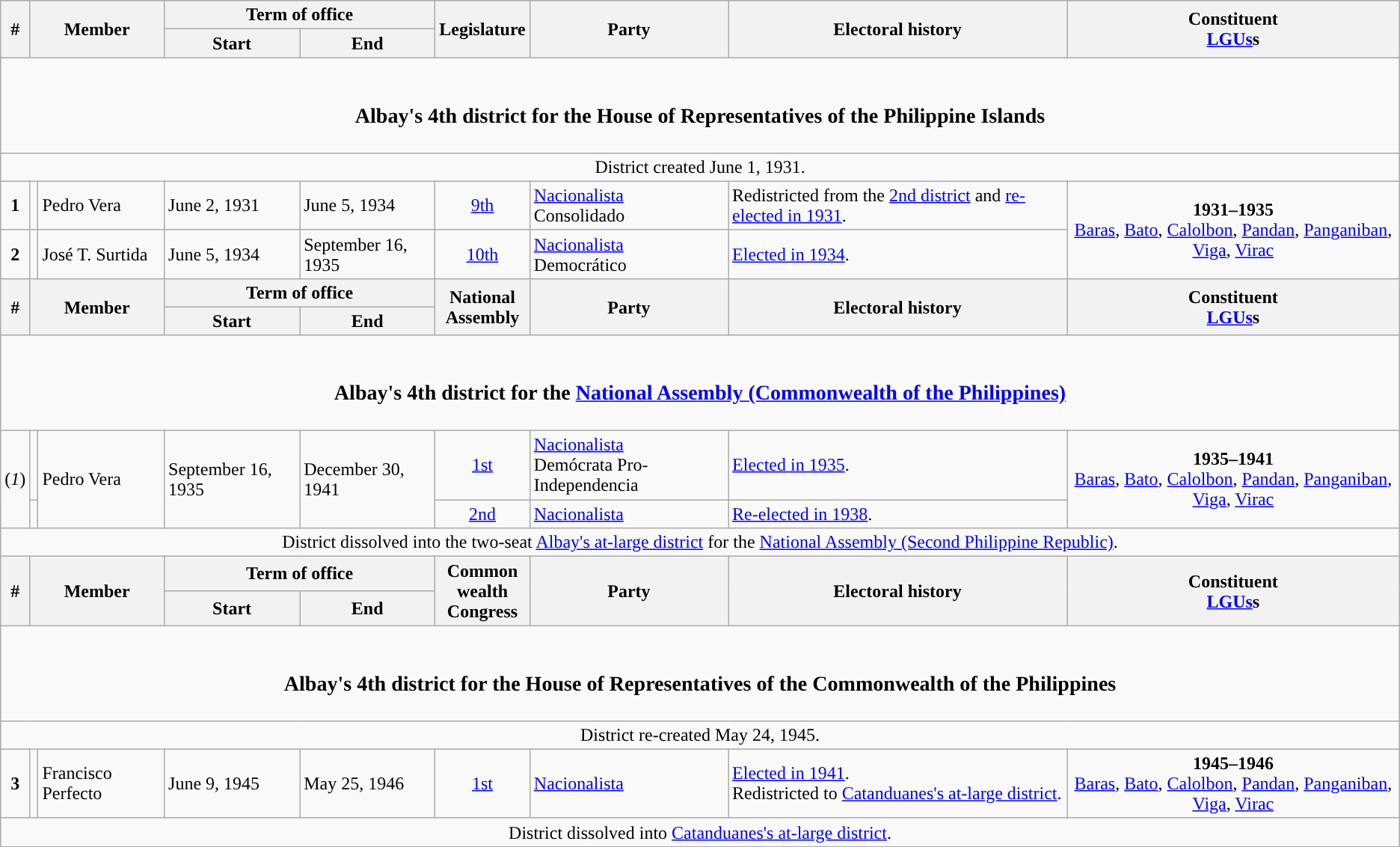<table class=wikitable>
<tr>
<th rowspan="2">#</th>
<th rowspan="2" colspan=2>Member</th>
<th colspan=2>Term of office</th>
<th rowspan="2">Legislature</th>
<th rowspan="2">Party</th>
<th rowspan="2">Electoral history</th>
<th rowspan="2">Constituent<br><a href='#'>LGUs</a>s</th>
</tr>
<tr>
<th>Start</th>
<th>End</th>
</tr>
<tr>
<td colspan="9" style="text-align:center;"><br><h3>Albay's 4th district for the House of Representatives of the Philippine Islands</h3></td>
</tr>
<tr>
<td colspan="9" style="text-align:center;">District created June 1, 1931. </td>
</tr>
<tr>
<td style="text-align:center;"><strong>1</strong></td>
<td style="color:inherit;background:"></td>
<td>Pedro Vera</td>
<td>June 2, 1931</td>
<td>June 5, 1934</td>
<td style="text-align:center;"><a href='#'>9th</a></td>
<td><a href='#'>Nacionalista</a><br>Consolidado</td>
<td>Redistricted from the <a href='#'>2nd district</a> and <a href='#'>re-elected in 1931</a>.</td>
<td rowspan="2" style="text-align:center;"><strong>1931–1935</strong><br><a href='#'>Baras</a>, <a href='#'>Bato</a>, <a href='#'>Calolbon</a>, <a href='#'>Pandan</a>, <a href='#'>Panganiban</a>, <a href='#'>Viga</a>, <a href='#'>Virac</a></td>
</tr>
<tr>
<td style="text-align:center;"><strong>2</strong></td>
<td style="color:inherit;background:"></td>
<td>José T. Surtida</td>
<td>June 5, 1934</td>
<td>September 16, 1935</td>
<td style="text-align:center;"><a href='#'>10th</a></td>
<td><a href='#'>Nacionalista</a><br>Democrático</td>
<td><a href='#'>Elected in 1934</a>.</td>
</tr>
<tr>
<th rowspan="2">#</th>
<th rowspan="2" colspan=2>Member</th>
<th colspan=2>Term of office</th>
<th rowspan="2">National<br>Assembly</th>
<th rowspan="2">Party</th>
<th rowspan="2">Electoral history</th>
<th rowspan="2">Constituent<br><a href='#'>LGUs</a>s</th>
</tr>
<tr>
<th>Start</th>
<th>End</th>
</tr>
<tr>
<td colspan="9" style="text-align:center;"><br><h3>Albay's 4th district for the <a href='#'>National Assembly (Commonwealth of the Philippines)</a></h3></td>
</tr>
<tr>
<td rowspan="2" style="text-align:center;">(<em>1</em>)</td>
<td style="color:inherit;background:"></td>
<td rowspan="2">Pedro Vera</td>
<td rowspan="2">September 16, 1935</td>
<td rowspan="2">December 30, 1941</td>
<td style="text-align:center;"><a href='#'>1st</a></td>
<td><a href='#'>Nacionalista</a><br>Demócrata Pro-Independencia</td>
<td><a href='#'>Elected in 1935</a>.</td>
<td rowspan="2" style="text-align:center;"><strong>1935–1941</strong><br><a href='#'>Baras</a>, <a href='#'>Bato</a>, <a href='#'>Calolbon</a>, <a href='#'>Pandan</a>, <a href='#'>Panganiban</a>, <a href='#'>Viga</a>, <a href='#'>Virac</a></td>
</tr>
<tr>
<td style="color:inherit;background:"></td>
<td style="text-align:center;"><a href='#'>2nd</a></td>
<td><a href='#'>Nacionalista</a></td>
<td><a href='#'>Re-elected in 1938</a>.</td>
</tr>
<tr>
<td colspan="9" style="text-align:center;">District dissolved into the two-seat <a href='#'>Albay's at-large district</a> for the <a href='#'>National Assembly (Second Philippine Republic)</a>.</td>
</tr>
<tr>
<th rowspan="2">#</th>
<th rowspan="2" colspan=2>Member</th>
<th colspan=2>Term of office</th>
<th rowspan="2">Common<br>wealth<br>Congress</th>
<th rowspan="2">Party</th>
<th rowspan="2">Electoral history</th>
<th rowspan="2">Constituent<br><a href='#'>LGUs</a>s</th>
</tr>
<tr>
<th>Start</th>
<th>End</th>
</tr>
<tr>
<td colspan="9" style="text-align:center;"><br><h3>Albay's 4th district for the House of Representatives of the Commonwealth of the Philippines</h3></td>
</tr>
<tr>
<td colspan="9" style="text-align:center;">District re-created May 24, 1945.</td>
</tr>
<tr>
<td style="text-align:center;"><strong>3</strong></td>
<td style="color:inherit;background:"></td>
<td>Francisco Perfecto</td>
<td>June 9, 1945</td>
<td>May 25, 1946</td>
<td style="text-align:center;"><a href='#'>1st</a></td>
<td><a href='#'>Nacionalista</a></td>
<td><a href='#'>Elected in 1941</a>.<br>Redistricted to <a href='#'>Catanduanes's at-large district</a>.</td>
<td style="text-align:center;"><strong>1945–1946</strong><br><a href='#'>Baras</a>, <a href='#'>Bato</a>, <a href='#'>Calolbon</a>, <a href='#'>Pandan</a>, <a href='#'>Panganiban</a>, <a href='#'>Viga</a>, <a href='#'>Virac</a></td>
</tr>
<tr>
<td colspan="9" style="text-align:center;">District dissolved into <a href='#'>Catanduanes's at-large district</a>.</td>
</tr>
</table>
